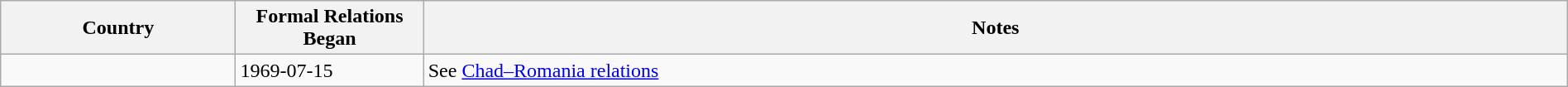<table class="wikitable sortable" style="width:100%; margin:auto;">
<tr>
<th style="width:15%;">Country</th>
<th style="width:12%;">Formal Relations Began</th>
<th>Notes</th>
</tr>
<tr valign="top">
<td></td>
<td>1969-07-15</td>
<td>See <a href='#'>Chad–Romania relations</a></td>
</tr>
</table>
